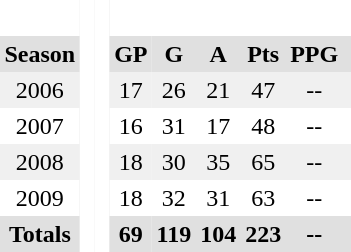<table BORDER="0" CELLPADDING="3" CELLSPACING="0">
<tr ALIGN="center" bgcolor="#e0e0e0">
<th colspan="1" bgcolor="#ffffff"> </th>
<th rowspan="99" bgcolor="#ffffff"> </th>
<th rowspan="99" bgcolor="#ffffff"> </th>
</tr>
<tr ALIGN="center" bgcolor="#e0e0e0">
<th>Season</th>
<th>GP</th>
<th>G</th>
<th>A</th>
<th>Pts</th>
<th>PPG</th>
<th></th>
</tr>
<tr ALIGN="center" bgcolor="#f0f0f0">
<td>2006</td>
<td>17</td>
<td>26</td>
<td>21</td>
<td>47</td>
<td>--</td>
<td></td>
</tr>
<tr ALIGN="center">
<td>2007</td>
<td>16</td>
<td>31</td>
<td>17</td>
<td>48</td>
<td>--</td>
<td></td>
</tr>
<tr ALIGN="center" bgcolor="#f0f0f0">
<td>2008</td>
<td>18</td>
<td>30</td>
<td>35</td>
<td>65</td>
<td>--</td>
<td></td>
</tr>
<tr ALIGN="center">
<td>2009</td>
<td>18</td>
<td>32</td>
<td>31</td>
<td>63</td>
<td>--</td>
<td></td>
</tr>
<tr ALIGN="center" bgcolor="#e0e0e0">
<th colspan="1.5">Totals</th>
<th>69</th>
<th>119</th>
<th>104</th>
<th>223</th>
<th>--</th>
<th></th>
</tr>
</table>
